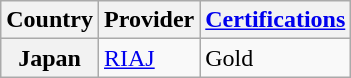<table class="wikitable sortable plainrowheaders">
<tr>
<th>Country</th>
<th>Provider</th>
<th><a href='#'>Certifications</a></th>
</tr>
<tr>
<th scope="row">Japan</th>
<td><a href='#'>RIAJ</a></td>
<td>Gold</td>
</tr>
</table>
